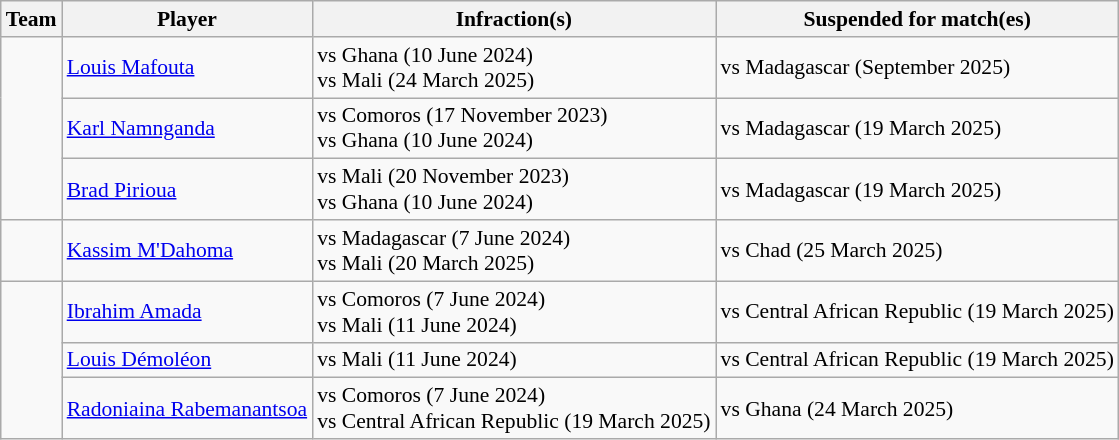<table class="wikitable" style="font-size:90%">
<tr>
<th>Team</th>
<th>Player</th>
<th>Infraction(s)</th>
<th>Suspended for match(es)</th>
</tr>
<tr>
<td rowspan=3></td>
<td><a href='#'>Louis Mafouta</a></td>
<td> vs Ghana (10 June 2024)<br> vs Mali (24 March 2025)</td>
<td>vs Madagascar (September 2025)</td>
</tr>
<tr>
<td><a href='#'>Karl Namnganda</a></td>
<td> vs Comoros (17 November 2023)<br> vs Ghana (10 June 2024)</td>
<td>vs Madagascar (19 March 2025)</td>
</tr>
<tr>
<td><a href='#'>Brad Pirioua</a></td>
<td> vs Mali (20 November 2023)<br> vs Ghana (10 June 2024)</td>
<td>vs Madagascar (19 March 2025)</td>
</tr>
<tr>
<td></td>
<td><a href='#'>Kassim M'Dahoma</a></td>
<td> vs Madagascar (7 June 2024)<br> vs Mali (20 March 2025)</td>
<td>vs Chad (25 March 2025)</td>
</tr>
<tr>
<td rowspan=3></td>
<td><a href='#'>Ibrahim Amada</a></td>
<td> vs Comoros (7 June 2024)<br> vs Mali (11 June 2024)</td>
<td>vs Central African Republic (19 March 2025)</td>
</tr>
<tr>
<td><a href='#'>Louis Démoléon</a></td>
<td> vs Mali (11 June 2024)</td>
<td>vs Central African Republic (19 March 2025)</td>
</tr>
<tr>
<td><a href='#'>Radoniaina Rabemanantsoa</a></td>
<td> vs Comoros (7 June 2024)<br> vs Central African Republic (19 March 2025)</td>
<td>vs Ghana (24 March 2025)</td>
</tr>
</table>
